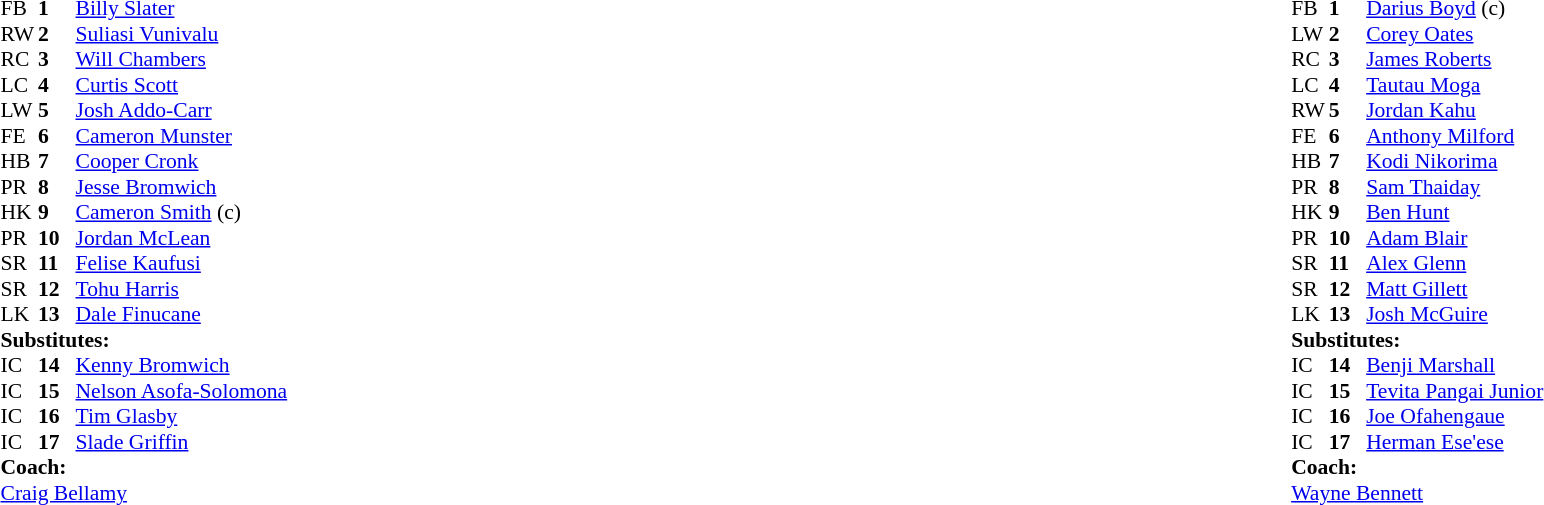<table width="100%" class="mw-collapsible mw-collapsed">
<tr>
<td valign="top" width="50%"><br><table cellspacing="0" cellpadding="0" style="font-size: 90%">
<tr>
<th width="25"></th>
<th width="25"></th>
</tr>
<tr>
<td>FB</td>
<td><strong>1</strong></td>
<td><a href='#'>Billy Slater</a></td>
</tr>
<tr>
<td>RW</td>
<td><strong>2</strong></td>
<td><a href='#'>Suliasi Vunivalu</a></td>
</tr>
<tr>
<td>RC</td>
<td><strong>3</strong></td>
<td><a href='#'>Will Chambers</a></td>
</tr>
<tr>
<td>LC</td>
<td><strong>4</strong></td>
<td><a href='#'>Curtis Scott</a></td>
</tr>
<tr>
<td>LW</td>
<td><strong>5</strong></td>
<td><a href='#'>Josh Addo-Carr</a></td>
</tr>
<tr>
<td>FE</td>
<td><strong>6</strong></td>
<td><a href='#'>Cameron Munster</a></td>
</tr>
<tr>
<td>HB</td>
<td><strong>7</strong></td>
<td><a href='#'>Cooper Cronk</a></td>
</tr>
<tr>
<td>PR</td>
<td><strong>8</strong></td>
<td><a href='#'>Jesse Bromwich</a></td>
</tr>
<tr>
<td>HK</td>
<td><strong>9</strong></td>
<td><a href='#'>Cameron Smith</a> (c)</td>
</tr>
<tr>
<td>PR</td>
<td><strong>10</strong></td>
<td><a href='#'>Jordan McLean</a></td>
</tr>
<tr>
<td>SR</td>
<td><strong>11</strong></td>
<td><a href='#'>Felise Kaufusi</a></td>
</tr>
<tr>
<td>SR</td>
<td><strong>12</strong></td>
<td><a href='#'>Tohu Harris</a></td>
</tr>
<tr>
<td>LK</td>
<td><strong>13</strong></td>
<td><a href='#'>Dale Finucane</a></td>
</tr>
<tr>
<td colspan="3"><strong>Substitutes:</strong></td>
</tr>
<tr>
<td>IC</td>
<td><strong>14</strong></td>
<td><a href='#'>Kenny Bromwich</a></td>
</tr>
<tr>
<td>IC</td>
<td><strong>15</strong></td>
<td><a href='#'>Nelson Asofa-Solomona</a></td>
</tr>
<tr>
<td>IC</td>
<td><strong>16</strong></td>
<td><a href='#'>Tim Glasby</a></td>
</tr>
<tr>
<td>IC</td>
<td><strong>17</strong></td>
<td><a href='#'>Slade Griffin</a></td>
</tr>
<tr>
<td colspan="3"><strong>Coach:</strong></td>
</tr>
<tr>
<td colspan="4"><a href='#'>Craig Bellamy</a></td>
</tr>
</table>
</td>
<td valign="top" width="50%"><br><table cellspacing="0" cellpadding="0" align="center" style="font-size: 90%">
<tr>
<th width="25"></th>
<th width="25"></th>
</tr>
<tr>
<td>FB</td>
<td><strong>1</strong></td>
<td><a href='#'>Darius Boyd</a> (c)</td>
</tr>
<tr>
<td>LW</td>
<td><strong>2</strong></td>
<td><a href='#'>Corey Oates</a></td>
</tr>
<tr>
<td>RC</td>
<td><strong>3</strong></td>
<td><a href='#'>James Roberts</a></td>
</tr>
<tr>
<td>LC</td>
<td><strong>4</strong></td>
<td><a href='#'>Tautau Moga</a></td>
</tr>
<tr>
<td>RW</td>
<td><strong>5</strong></td>
<td><a href='#'>Jordan Kahu</a></td>
</tr>
<tr>
<td>FE</td>
<td><strong>6</strong></td>
<td><a href='#'>Anthony Milford</a></td>
</tr>
<tr>
<td>HB</td>
<td><strong>7</strong></td>
<td><a href='#'>Kodi Nikorima</a></td>
</tr>
<tr>
<td>PR</td>
<td><strong>8</strong></td>
<td><a href='#'>Sam Thaiday</a></td>
</tr>
<tr>
<td>HK</td>
<td><strong>9</strong></td>
<td><a href='#'>Ben Hunt</a></td>
</tr>
<tr>
<td>PR</td>
<td><strong>10</strong></td>
<td><a href='#'>Adam Blair</a></td>
</tr>
<tr>
<td>SR</td>
<td><strong>11</strong></td>
<td><a href='#'>Alex Glenn</a></td>
</tr>
<tr>
<td>SR</td>
<td><strong>12</strong></td>
<td><a href='#'>Matt Gillett</a></td>
</tr>
<tr>
<td>LK</td>
<td><strong>13</strong></td>
<td><a href='#'>Josh McGuire</a></td>
</tr>
<tr>
<td colspan="3"><strong>Substitutes:</strong></td>
</tr>
<tr>
<td>IC</td>
<td><strong>14</strong></td>
<td><a href='#'>Benji Marshall</a></td>
</tr>
<tr>
<td>IC</td>
<td><strong>15</strong></td>
<td><a href='#'>Tevita Pangai Junior</a></td>
</tr>
<tr>
<td>IC</td>
<td><strong>16</strong></td>
<td><a href='#'>Joe Ofahengaue</a></td>
</tr>
<tr>
<td>IC</td>
<td><strong>17</strong></td>
<td><a href='#'>Herman Ese'ese</a></td>
</tr>
<tr>
<td colspan="3"><strong>Coach:</strong></td>
</tr>
<tr>
<td colspan="4"><a href='#'>Wayne Bennett</a></td>
</tr>
</table>
</td>
</tr>
</table>
